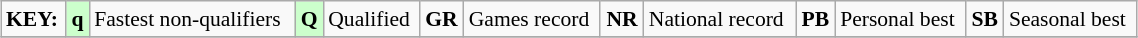<table class="wikitable" style="margin:0.5em auto; font-size:90%;position:relative;" width=60%>
<tr>
<td><strong>KEY:</strong></td>
<td bgcolor=ccffcc align=center><strong>q</strong></td>
<td>Fastest non-qualifiers</td>
<td bgcolor=ccffcc align=center><strong>Q</strong></td>
<td>Qualified</td>
<td align=center><strong>GR</strong></td>
<td>Games record</td>
<td align=center><strong>NR</strong></td>
<td>National record</td>
<td align=center><strong>PB</strong></td>
<td>Personal best</td>
<td align=center><strong>SB</strong></td>
<td>Seasonal best</td>
</tr>
<tr>
</tr>
</table>
